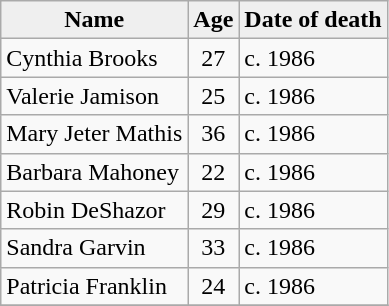<table class="wikitable">
<tr>
<th style="background:#efefef;">Name</th>
<th style="background:#efefef;">Age</th>
<th style="background:#efefef;">Date of death</th>
</tr>
<tr>
<td>Cynthia Brooks</td>
<td align=center>27</td>
<td>c. 1986</td>
</tr>
<tr>
<td>Valerie Jamison</td>
<td align=center>25</td>
<td>c. 1986</td>
</tr>
<tr>
<td>Mary Jeter Mathis</td>
<td align=center>36</td>
<td>c. 1986</td>
</tr>
<tr>
<td>Barbara Mahoney</td>
<td align=center>22</td>
<td>c. 1986</td>
</tr>
<tr>
<td>Robin DeShazor</td>
<td align=center>29</td>
<td>c. 1986</td>
</tr>
<tr>
<td>Sandra Garvin</td>
<td align=center>33</td>
<td>c. 1986</td>
</tr>
<tr>
<td>Patricia Franklin</td>
<td align=center>24</td>
<td>c. 1986</td>
</tr>
<tr>
</tr>
</table>
